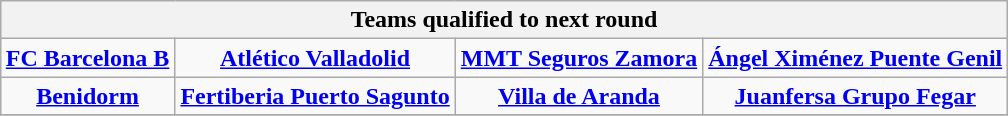<table class="wikitable" style="text-align: center; margin: 0 auto;">
<tr>
<th colspan="4">Teams qualified to next round</th>
</tr>
<tr>
<td><strong><a href='#'>FC Barcelona B</a></strong></td>
<td><strong><a href='#'>Atlético Valladolid</a></strong></td>
<td><strong><a href='#'>MMT Seguros Zamora</a></strong></td>
<td><strong><a href='#'>Ángel Ximénez Puente Genil</a></strong></td>
</tr>
<tr>
<td><strong><a href='#'>Benidorm</a></strong></td>
<td><strong><a href='#'>Fertiberia Puerto Sagunto</a></strong></td>
<td><strong><a href='#'>Villa de Aranda</a></strong></td>
<td><strong><a href='#'>Juanfersa Grupo Fegar</a></strong></td>
</tr>
<tr>
</tr>
</table>
